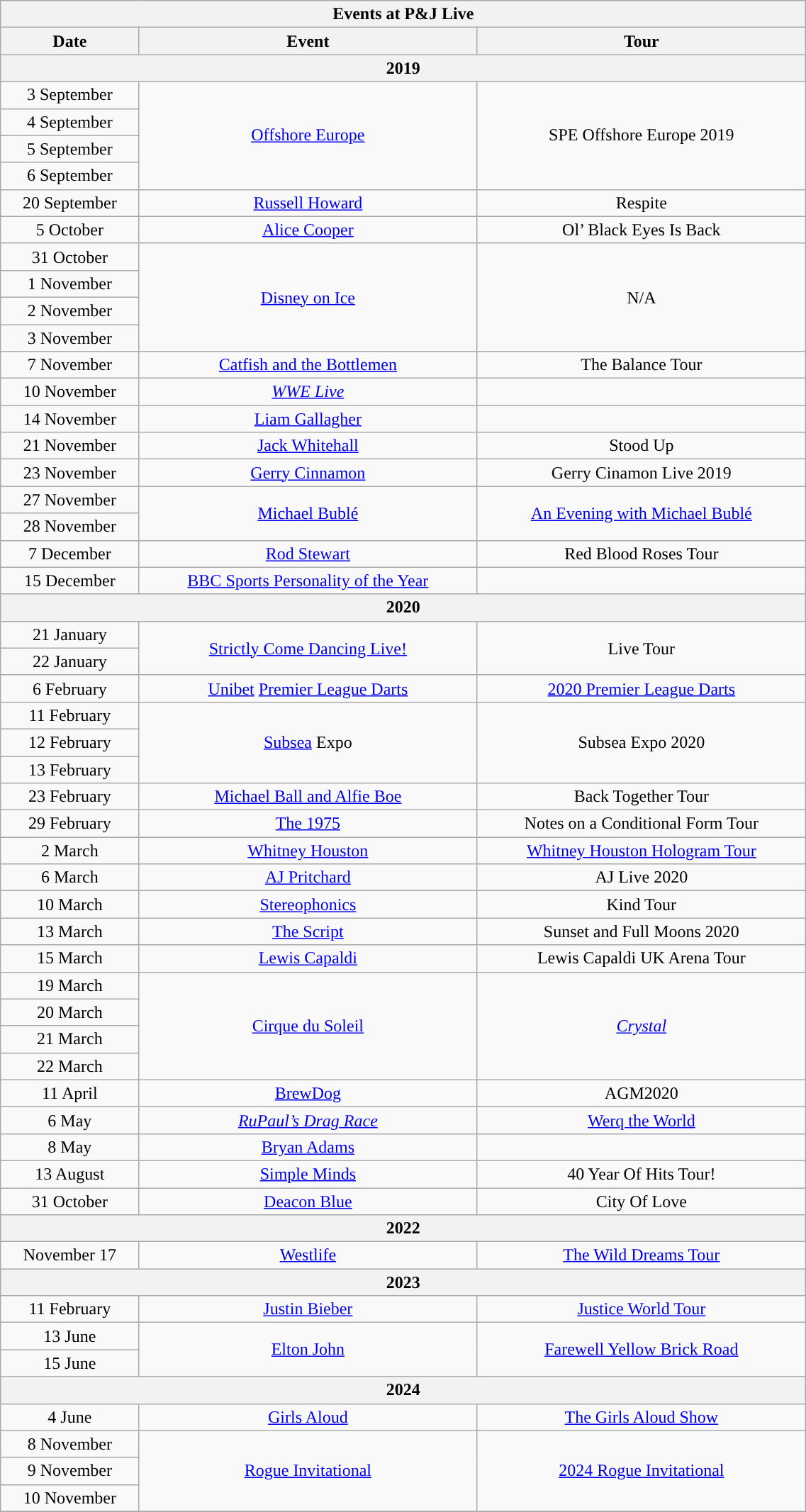<table class="wikitable collapsible" width=60% style="text-align:center;">
<tr>
<th scope="col" colspan="3">Events at P&J Live</th>
</tr>
<tr>
<th>Date</th>
<th>Event</th>
<th>Tour</th>
</tr>
<tr>
<th colspan="3">2019</th>
</tr>
<tr>
<td>3 September</td>
<td rowspan="4"><a href='#'>Offshore Europe</a></td>
<td rowspan="4">SPE Offshore Europe 2019</td>
</tr>
<tr>
<td>4 September</td>
</tr>
<tr>
<td>5 September</td>
</tr>
<tr>
<td>6 September</td>
</tr>
<tr>
<td>20 September</td>
<td><a href='#'>Russell Howard</a></td>
<td>Respite</td>
</tr>
<tr>
<td>5 October</td>
<td><a href='#'>Alice Cooper</a></td>
<td>Ol’ Black Eyes Is Back</td>
</tr>
<tr>
<td>31 October</td>
<td rowspan="4"><a href='#'>Disney on Ice</a></td>
<td rowspan="4">N/A</td>
</tr>
<tr>
<td>1 November</td>
</tr>
<tr>
<td>2 November</td>
</tr>
<tr>
<td>3 November</td>
</tr>
<tr>
<td>7 November</td>
<td><a href='#'>Catfish and the Bottlemen</a></td>
<td>The Balance Tour</td>
</tr>
<tr>
<td>10 November</td>
<td><em><a href='#'>WWE Live</a></em></td>
<td></td>
</tr>
<tr>
<td>14 November</td>
<td><a href='#'>Liam Gallagher</a></td>
<td></td>
</tr>
<tr>
<td>21 November</td>
<td><a href='#'>Jack Whitehall</a></td>
<td>Stood Up</td>
</tr>
<tr>
<td>23 November</td>
<td><a href='#'>Gerry Cinnamon</a></td>
<td>Gerry Cinamon Live 2019</td>
</tr>
<tr>
<td>27 November</td>
<td rowspan="2"><a href='#'>Michael Bublé</a></td>
<td rowspan="2"><a href='#'>An Evening with Michael Bublé</a></td>
</tr>
<tr>
<td>28 November</td>
</tr>
<tr>
<td>7 December</td>
<td><a href='#'>Rod Stewart</a></td>
<td>Red Blood Roses Tour</td>
</tr>
<tr>
<td>15 December</td>
<td><a href='#'>BBC Sports Personality of the Year</a></td>
<td></td>
</tr>
<tr>
<th colspan="3">2020</th>
</tr>
<tr>
<td>21 January</td>
<td rowspan="2"><a href='#'>Strictly Come Dancing Live!</a></td>
<td rowspan="2">Live Tour</td>
</tr>
<tr>
<td>22 January</td>
</tr>
<tr>
<td>6 February</td>
<td><a href='#'>Unibet</a> <a href='#'>Premier League Darts</a></td>
<td><a href='#'>2020 Premier League Darts</a></td>
</tr>
<tr>
<td>11 February</td>
<td rowspan="3”"><a href='#'>Subsea</a> Expo</td>
<td rowspan="3”">Subsea Expo 2020</td>
</tr>
<tr>
<td>12 February</td>
</tr>
<tr>
<td>13 February</td>
</tr>
<tr>
<td>23 February</td>
<td><a href='#'>Michael Ball and Alfie Boe</a></td>
<td>Back Together Tour</td>
</tr>
<tr>
<td>29 February</td>
<td><a href='#'>The 1975</a></td>
<td>Notes on a Conditional Form Tour</td>
</tr>
<tr>
<td>2 March</td>
<td><a href='#'>Whitney Houston</a></td>
<td><a href='#'>Whitney Houston Hologram Tour</a></td>
</tr>
<tr>
<td>6 March</td>
<td><a href='#'>AJ Pritchard</a></td>
<td>AJ Live 2020</td>
</tr>
<tr>
<td>10 March</td>
<td><a href='#'>Stereophonics</a></td>
<td>Kind Tour</td>
</tr>
<tr>
<td>13 March</td>
<td><a href='#'>The Script</a></td>
<td>Sunset and Full Moons 2020</td>
</tr>
<tr>
<td>15 March</td>
<td><a href='#'>Lewis Capaldi</a></td>
<td>Lewis Capaldi UK Arena Tour</td>
</tr>
<tr>
<td>19 March</td>
<td rowspan="4"><a href='#'>Cirque du Soleil</a></td>
<td rowspan="4"><em><a href='#'>Crystal</a></em></td>
</tr>
<tr>
<td>20 March</td>
</tr>
<tr>
<td>21 March</td>
</tr>
<tr>
<td>22 March</td>
</tr>
<tr>
<td>11 April</td>
<td><a href='#'>BrewDog</a></td>
<td>AGM2020</td>
</tr>
<tr>
<td>6 May</td>
<td><em><a href='#'>RuPaul’s Drag Race</a></em></td>
<td><a href='#'>Werq the World</a></td>
</tr>
<tr>
<td>8 May</td>
<td><a href='#'>Bryan Adams</a></td>
<td></td>
</tr>
<tr>
<td>13 August</td>
<td><a href='#'>Simple Minds</a></td>
<td>40 Year Of Hits Tour!</td>
</tr>
<tr>
<td>31 October</td>
<td><a href='#'>Deacon Blue</a></td>
<td>City Of Love</td>
</tr>
<tr>
<th colspan="3">2022</th>
</tr>
<tr>
<td>November 17</td>
<td><a href='#'>Westlife</a></td>
<td><a href='#'>The Wild Dreams Tour</a></td>
</tr>
<tr>
<th colspan="3">2023</th>
</tr>
<tr>
<td>11 February</td>
<td><a href='#'>Justin Bieber</a></td>
<td><a href='#'>Justice World Tour</a></td>
</tr>
<tr>
<td>13 June</td>
<td rowspan="2"><a href='#'>Elton John</a></td>
<td rowspan="2"><a href='#'>Farewell Yellow Brick Road</a></td>
</tr>
<tr>
<td>15 June</td>
</tr>
<tr>
<th colspan="3">2024</th>
</tr>
<tr>
<td>4 June</td>
<td><a href='#'>Girls Aloud</a></td>
<td><a href='#'>The Girls Aloud Show</a></td>
</tr>
<tr>
<td>8 November</td>
<td rowspan="3"><a href='#'>Rogue Invitational</a></td>
<td rowspan="3"><a href='#'>2024 Rogue Invitational</a></td>
</tr>
<tr>
<td>9 November</td>
</tr>
<tr>
<td>10 November</td>
</tr>
<tr>
</tr>
</table>
